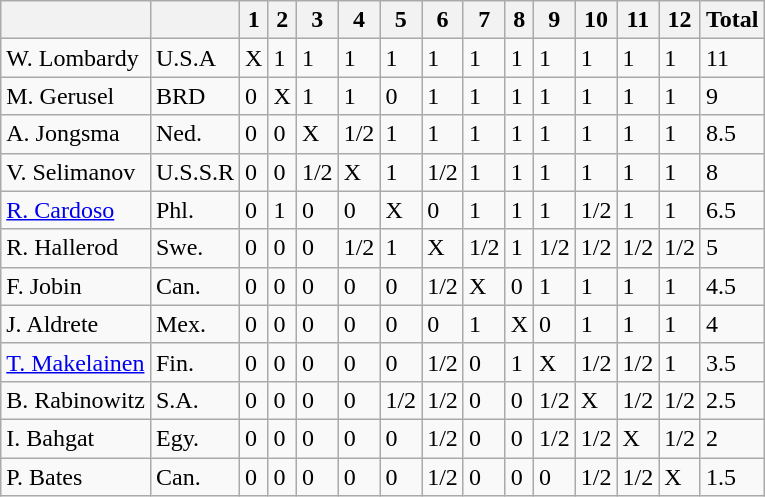<table class="wikitable">
<tr>
<th></th>
<th></th>
<th>1</th>
<th>2</th>
<th>3</th>
<th>4</th>
<th>5</th>
<th>6</th>
<th>7</th>
<th>8</th>
<th>9</th>
<th>10</th>
<th>11</th>
<th>12</th>
<th>Total</th>
</tr>
<tr>
<td>W. Lombardy</td>
<td>U.S.A</td>
<td>X</td>
<td>1</td>
<td>1</td>
<td>1</td>
<td>1</td>
<td>1</td>
<td>1</td>
<td>1</td>
<td>1</td>
<td>1</td>
<td>1</td>
<td>1</td>
<td>11</td>
</tr>
<tr>
<td>M. Gerusel</td>
<td>BRD</td>
<td>0</td>
<td>X</td>
<td>1</td>
<td>1</td>
<td>0</td>
<td>1</td>
<td>1</td>
<td>1</td>
<td>1</td>
<td>1</td>
<td>1</td>
<td>1</td>
<td>9</td>
</tr>
<tr>
<td>A. Jongsma</td>
<td>Ned.</td>
<td>0</td>
<td>0</td>
<td>X</td>
<td>1/2</td>
<td>1</td>
<td>1</td>
<td>1</td>
<td>1</td>
<td>1</td>
<td>1</td>
<td>1</td>
<td>1</td>
<td>8.5</td>
</tr>
<tr>
<td>V. Selimanov</td>
<td>U.S.S.R</td>
<td>0</td>
<td>0</td>
<td>1/2</td>
<td>X</td>
<td>1</td>
<td>1/2</td>
<td>1</td>
<td>1</td>
<td>1</td>
<td>1</td>
<td>1</td>
<td>1</td>
<td>8</td>
</tr>
<tr>
<td><a href='#'>R. Cardoso</a></td>
<td>Phl.</td>
<td>0</td>
<td>1</td>
<td>0</td>
<td>0</td>
<td>X</td>
<td>0</td>
<td>1</td>
<td>1</td>
<td>1</td>
<td>1/2</td>
<td>1</td>
<td>1</td>
<td>6.5</td>
</tr>
<tr>
<td>R. Hallerod</td>
<td>Swe.</td>
<td>0</td>
<td>0</td>
<td>0</td>
<td>1/2</td>
<td>1</td>
<td>X</td>
<td>1/2</td>
<td>1</td>
<td>1/2</td>
<td>1/2</td>
<td>1/2</td>
<td>1/2</td>
<td>5</td>
</tr>
<tr>
<td>F. Jobin</td>
<td>Can.</td>
<td>0</td>
<td>0</td>
<td>0</td>
<td>0</td>
<td>0</td>
<td>1/2</td>
<td>X</td>
<td>0</td>
<td>1</td>
<td>1</td>
<td>1</td>
<td>1</td>
<td>4.5</td>
</tr>
<tr>
<td>J. Aldrete</td>
<td>Mex.</td>
<td>0</td>
<td>0</td>
<td>0</td>
<td>0</td>
<td>0</td>
<td>0</td>
<td>1</td>
<td>X</td>
<td>0</td>
<td>1</td>
<td>1</td>
<td>1</td>
<td>4</td>
</tr>
<tr>
<td><a href='#'>T. Makelainen</a></td>
<td>Fin.</td>
<td>0</td>
<td>0</td>
<td>0</td>
<td>0</td>
<td>0</td>
<td>1/2</td>
<td>0</td>
<td>1</td>
<td>X</td>
<td>1/2</td>
<td>1/2</td>
<td>1</td>
<td>3.5</td>
</tr>
<tr>
<td>B. Rabinowitz</td>
<td>S.A.</td>
<td>0</td>
<td>0</td>
<td>0</td>
<td>0</td>
<td>1/2</td>
<td>1/2</td>
<td>0</td>
<td>0</td>
<td>1/2</td>
<td>X</td>
<td>1/2</td>
<td>1/2</td>
<td>2.5</td>
</tr>
<tr>
<td>I. Bahgat</td>
<td>Egy.</td>
<td>0</td>
<td>0</td>
<td>0</td>
<td>0</td>
<td>0</td>
<td>1/2</td>
<td>0</td>
<td>0</td>
<td>1/2</td>
<td>1/2</td>
<td>X</td>
<td>1/2</td>
<td>2</td>
</tr>
<tr>
<td>P. Bates</td>
<td>Can.</td>
<td>0</td>
<td>0</td>
<td>0</td>
<td>0</td>
<td>0</td>
<td>1/2</td>
<td>0</td>
<td>0</td>
<td>0</td>
<td>1/2</td>
<td>1/2</td>
<td>X</td>
<td>1.5</td>
</tr>
</table>
